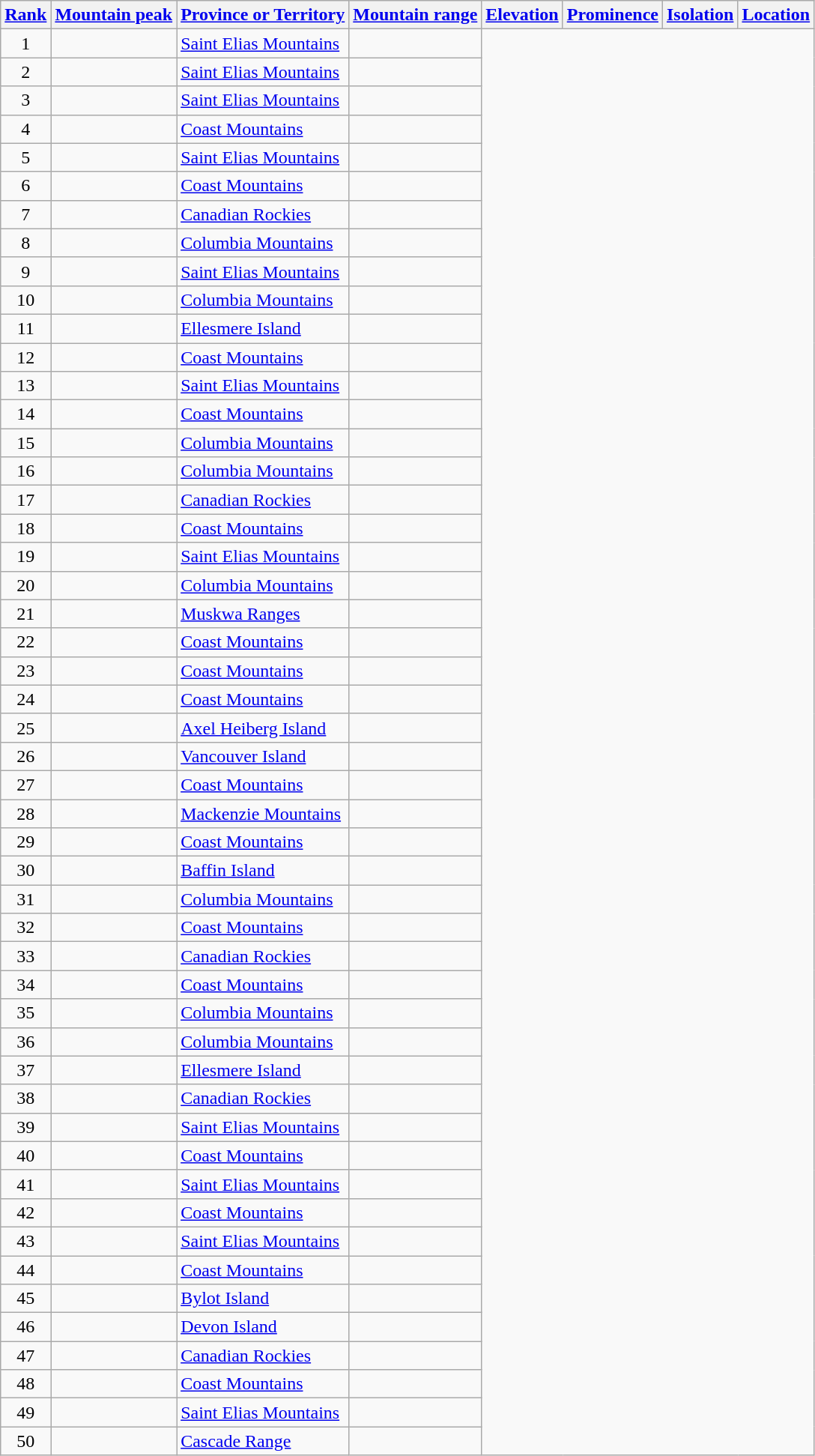<table class="wikitable sortable">
<tr>
<th><a href='#'>Rank</a></th>
<th><a href='#'>Mountain peak</a></th>
<th><a href='#'>Province or Territory</a></th>
<th><a href='#'>Mountain range</a></th>
<th><a href='#'>Elevation</a></th>
<th><a href='#'>Prominence</a></th>
<th><a href='#'>Isolation</a></th>
<th><a href='#'>Location</a></th>
</tr>
<tr>
<td align=center>1<br></td>
<td></td>
<td><a href='#'>Saint Elias Mountains</a><br></td>
<td></td>
</tr>
<tr>
<td align=center>2<br></td>
<td><br></td>
<td><a href='#'>Saint Elias Mountains</a><br></td>
<td></td>
</tr>
<tr>
<td align=center>3<br></td>
<td><br></td>
<td><a href='#'>Saint Elias Mountains</a><br></td>
<td></td>
</tr>
<tr>
<td align=center>4<br></td>
<td></td>
<td><a href='#'>Coast Mountains</a><br></td>
<td></td>
</tr>
<tr>
<td align=center>5<br></td>
<td></td>
<td><a href='#'>Saint Elias Mountains</a><br></td>
<td></td>
</tr>
<tr>
<td align=center>6<br></td>
<td></td>
<td><a href='#'>Coast Mountains</a><br></td>
<td></td>
</tr>
<tr>
<td align=center>7<br></td>
<td></td>
<td><a href='#'>Canadian Rockies</a><br></td>
<td></td>
</tr>
<tr>
<td align=center>8<br></td>
<td></td>
<td><a href='#'>Columbia Mountains</a><br></td>
<td></td>
</tr>
<tr>
<td align=center>9<br></td>
<td></td>
<td><a href='#'>Saint Elias Mountains</a><br></td>
<td></td>
</tr>
<tr>
<td align=center>10<br></td>
<td></td>
<td><a href='#'>Columbia Mountains</a><br></td>
<td></td>
</tr>
<tr>
<td align=center>11<br></td>
<td></td>
<td><a href='#'>Ellesmere Island</a><br></td>
<td></td>
</tr>
<tr>
<td align=center>12<br></td>
<td></td>
<td><a href='#'>Coast Mountains</a><br></td>
<td></td>
</tr>
<tr>
<td align=center>13<br></td>
<td><br></td>
<td><a href='#'>Saint Elias Mountains</a><br></td>
<td></td>
</tr>
<tr>
<td align=center>14<br></td>
<td></td>
<td><a href='#'>Coast Mountains</a><br></td>
<td></td>
</tr>
<tr>
<td align=center>15<br></td>
<td></td>
<td><a href='#'>Columbia Mountains</a><br></td>
<td></td>
</tr>
<tr>
<td align=center>16<br></td>
<td></td>
<td><a href='#'>Columbia Mountains</a><br></td>
<td></td>
</tr>
<tr>
<td align=center>17<br></td>
<td><br></td>
<td><a href='#'>Canadian Rockies</a><br></td>
<td></td>
</tr>
<tr>
<td align=center>18<br></td>
<td></td>
<td><a href='#'>Coast Mountains</a><br></td>
<td></td>
</tr>
<tr>
<td align=center>19<br></td>
<td><br></td>
<td><a href='#'>Saint Elias Mountains</a><br></td>
<td></td>
</tr>
<tr>
<td align=center>20<br></td>
<td></td>
<td><a href='#'>Columbia Mountains</a><br></td>
<td></td>
</tr>
<tr>
<td align=center>21<br></td>
<td></td>
<td><a href='#'>Muskwa Ranges</a><br></td>
<td></td>
</tr>
<tr>
<td align=center>22<br></td>
<td></td>
<td><a href='#'>Coast Mountains</a><br></td>
<td></td>
</tr>
<tr>
<td align=center>23<br></td>
<td></td>
<td><a href='#'>Coast Mountains</a><br></td>
<td></td>
</tr>
<tr>
<td align=center>24<br></td>
<td></td>
<td><a href='#'>Coast Mountains</a><br></td>
<td></td>
</tr>
<tr>
<td align=center>25<br></td>
<td></td>
<td><a href='#'>Axel Heiberg Island</a><br></td>
<td></td>
</tr>
<tr>
<td align=center>26<br></td>
<td></td>
<td><a href='#'>Vancouver Island</a><br></td>
<td></td>
</tr>
<tr>
<td align=center>27<br></td>
<td></td>
<td><a href='#'>Coast Mountains</a><br></td>
<td></td>
</tr>
<tr>
<td align=center>28<br></td>
<td></td>
<td><a href='#'>Mackenzie Mountains</a><br></td>
<td></td>
</tr>
<tr>
<td align=center>29<br></td>
<td></td>
<td><a href='#'>Coast Mountains</a><br></td>
<td></td>
</tr>
<tr>
<td align=center>30<br></td>
<td></td>
<td><a href='#'>Baffin Island</a><br></td>
<td></td>
</tr>
<tr>
<td align=center>31<br></td>
<td></td>
<td><a href='#'>Columbia Mountains</a><br></td>
<td></td>
</tr>
<tr>
<td align=center>32<br></td>
<td></td>
<td><a href='#'>Coast Mountains</a><br></td>
<td></td>
</tr>
<tr>
<td align=center>33<br></td>
<td><br></td>
<td><a href='#'>Canadian Rockies</a><br></td>
<td></td>
</tr>
<tr>
<td align=center>34<br></td>
<td></td>
<td><a href='#'>Coast Mountains</a><br></td>
<td></td>
</tr>
<tr>
<td align=center>35<br></td>
<td></td>
<td><a href='#'>Columbia Mountains</a><br></td>
<td></td>
</tr>
<tr>
<td align=center>36<br></td>
<td></td>
<td><a href='#'>Columbia Mountains</a><br></td>
<td></td>
</tr>
<tr>
<td align=center>37<br></td>
<td></td>
<td><a href='#'>Ellesmere Island</a><br></td>
<td></td>
</tr>
<tr>
<td align=center>38<br></td>
<td></td>
<td><a href='#'>Canadian Rockies</a><br></td>
<td></td>
</tr>
<tr>
<td align=center>39<br></td>
<td></td>
<td><a href='#'>Saint Elias Mountains</a><br></td>
<td></td>
</tr>
<tr>
<td align=center>40<br></td>
<td></td>
<td><a href='#'>Coast Mountains</a><br></td>
<td></td>
</tr>
<tr>
<td align=center>41<br></td>
<td></td>
<td><a href='#'>Saint Elias Mountains</a><br></td>
<td></td>
</tr>
<tr>
<td align=center>42<br></td>
<td></td>
<td><a href='#'>Coast Mountains</a><br></td>
<td></td>
</tr>
<tr>
<td align=center>43<br></td>
<td><br></td>
<td><a href='#'>Saint Elias Mountains</a><br></td>
<td></td>
</tr>
<tr>
<td align=center>44<br></td>
<td></td>
<td><a href='#'>Coast Mountains</a><br></td>
<td></td>
</tr>
<tr>
<td align=center>45<br></td>
<td></td>
<td><a href='#'>Bylot Island</a><br></td>
<td></td>
</tr>
<tr>
<td align=center>46<br></td>
<td></td>
<td><a href='#'>Devon Island</a><br></td>
<td></td>
</tr>
<tr>
<td align=center>47<br></td>
<td></td>
<td><a href='#'>Canadian Rockies</a><br></td>
<td></td>
</tr>
<tr>
<td align=center>48<br></td>
<td></td>
<td><a href='#'>Coast Mountains</a><br></td>
<td></td>
</tr>
<tr>
<td align=center>49<br></td>
<td><br></td>
<td><a href='#'>Saint Elias Mountains</a><br></td>
<td></td>
</tr>
<tr>
<td align=center>50<br></td>
<td></td>
<td><a href='#'>Cascade Range</a><br></td>
<td></td>
</tr>
</table>
